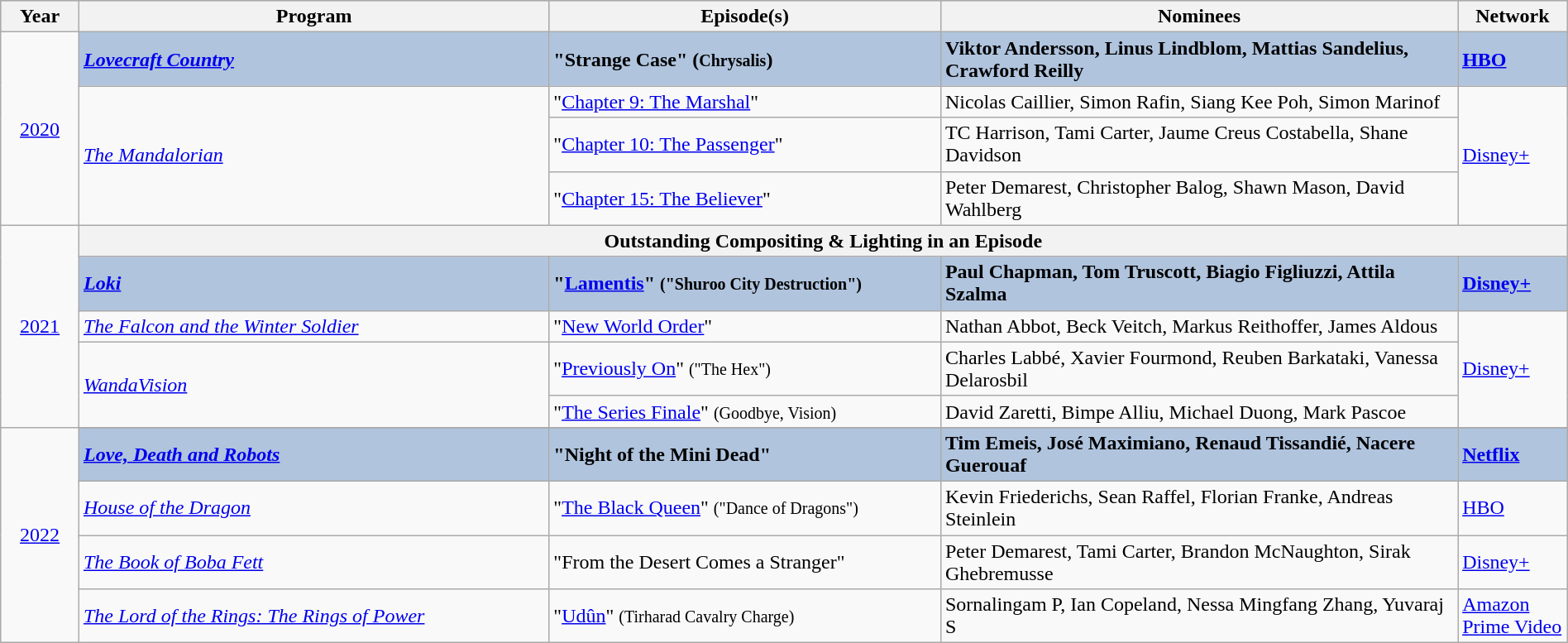<table class="wikitable" style="width:100%">
<tr bgcolor="#bebebe">
<th width="5%">Year</th>
<th width="30%">Program</th>
<th width="25%">Episode(s)</th>
<th width="33%">Nominees</th>
<th width="8%">Network</th>
</tr>
<tr>
<td rowspan="4" style="text-align:center;"><a href='#'>2020</a><br></td>
<td style="background:#B0C4DE;"><strong><em><a href='#'>Lovecraft Country</a></em></strong></td>
<td style="background:#B0C4DE;"><strong>"Strange Case" (<small>Chrysalis</small>)</strong></td>
<td style="background:#B0C4DE;"><strong>Viktor Andersson, Linus Lindblom, Mattias Sandelius, Crawford Reilly</strong></td>
<td style="background:#B0C4DE;"><strong><a href='#'>HBO</a></strong></td>
</tr>
<tr>
<td rowspan="3"><em><a href='#'>The Mandalorian</a></em></td>
<td>"<a href='#'>Chapter 9: The Marshal</a>"</td>
<td>Nicolas Caillier, Simon Rafin, Siang Kee Poh, Simon Marinof</td>
<td rowspan="3"><a href='#'>Disney+</a></td>
</tr>
<tr>
<td>"<a href='#'>Chapter 10: The Passenger</a>"</td>
<td>TC Harrison, Tami Carter, Jaume Creus Costabella, Shane Davidson</td>
</tr>
<tr>
<td>"<a href='#'>Chapter 15: The Believer</a>"</td>
<td>Peter Demarest, Christopher Balog, Shawn Mason, David Wahlberg</td>
</tr>
<tr>
<td rowspan="5" style="text-align:center;"><a href='#'>2021</a><br></td>
<th colspan="4">Outstanding Compositing & Lighting in an Episode</th>
</tr>
<tr>
<td style="background:#B0C4DE;"><strong><em><a href='#'>Loki</a></em></strong></td>
<td style="background:#B0C4DE;"><strong>"<a href='#'>Lamentis</a>" <small>("Shuroo City Destruction")</small></strong></td>
<td style="background:#B0C4DE;"><strong>Paul Chapman, Tom Truscott, Biagio Figliuzzi, Attila Szalma</strong></td>
<td style="background:#B0C4DE;"><strong><a href='#'>Disney+</a></strong></td>
</tr>
<tr>
<td><em><a href='#'>The Falcon and the Winter Soldier</a></em></td>
<td>"<a href='#'>New World Order</a>"</td>
<td>Nathan Abbot, Beck Veitch, Markus Reithoffer, James Aldous</td>
<td rowspan="3"><a href='#'>Disney+</a></td>
</tr>
<tr>
<td rowspan="2"><em><a href='#'>WandaVision</a></em></td>
<td>"<a href='#'>Previously On</a>" <small>("The Hex")</small></td>
<td>Charles Labbé, Xavier Fourmond, Reuben Barkataki, Vanessa Delarosbil</td>
</tr>
<tr>
<td>"<a href='#'>The Series Finale</a>" <small>(Goodbye, Vision)</small></td>
<td>David Zaretti, Bimpe Alliu, Michael Duong, Mark Pascoe</td>
</tr>
<tr>
<td rowspan="5" style="text-align:center;"><a href='#'>2022</a><br></td>
</tr>
<tr>
<td style="background:#B0C4DE;"><strong><em><a href='#'>Love, Death and Robots</a></em></strong></td>
<td style="background:#B0C4DE;"><strong>"Night of the Mini Dead"</strong></td>
<td style="background:#B0C4DE;"><strong>Tim Emeis, José Maximiano, Renaud Tissandié, Nacere Guerouaf</strong></td>
<td style="background:#B0C4DE;"><strong><a href='#'>Netflix</a></strong></td>
</tr>
<tr>
<td><em><a href='#'>House of the Dragon</a></em></td>
<td>"<a href='#'>The Black Queen</a>" <small>("Dance of Dragons")</small></td>
<td>Kevin Friederichs, Sean Raffel, Florian Franke, Andreas Steinlein</td>
<td><a href='#'>HBO</a></td>
</tr>
<tr>
<td><em><a href='#'>The Book of Boba Fett</a></em></td>
<td>"From the Desert Comes a Stranger"</td>
<td>Peter Demarest, Tami Carter, Brandon McNaughton, Sirak Ghebremusse</td>
<td><a href='#'>Disney+</a></td>
</tr>
<tr>
<td><em><a href='#'>The Lord of the Rings: The Rings of Power</a></em></td>
<td>"<a href='#'>Udûn</a>" <small>(Tirharad Cavalry Charge)</small></td>
<td>Sornalingam P, Ian Copeland, Nessa Mingfang Zhang, Yuvaraj S</td>
<td><a href='#'>Amazon Prime Video</a></td>
</tr>
</table>
